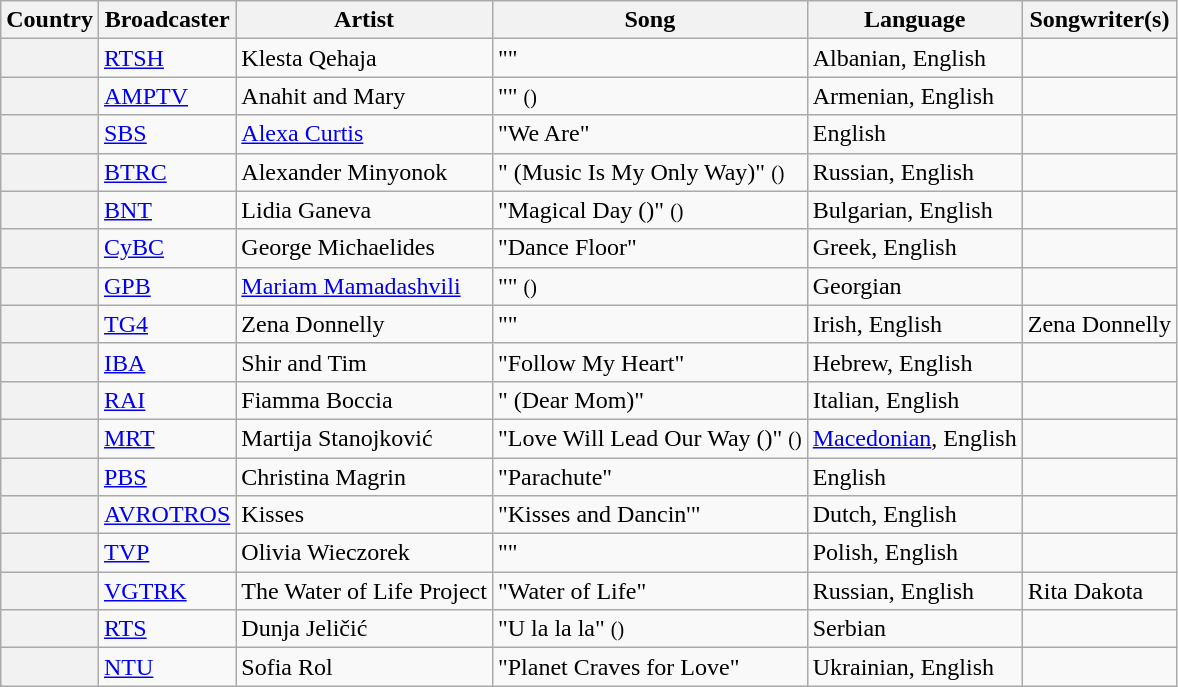<table class="wikitable plainrowheaders">
<tr>
<th>Country</th>
<th>Broadcaster</th>
<th>Artist</th>
<th>Song</th>
<th>Language</th>
<th>Songwriter(s)</th>
</tr>
<tr>
<th scope="row"></th>
<td><a href='#'>RTSH</a></td>
<td>Klesta Qehaja</td>
<td>""</td>
<td>Albanian, English</td>
<td></td>
</tr>
<tr>
<th scope="row"></th>
<td><a href='#'>AMPTV</a></td>
<td>Anahit and Mary</td>
<td>"" <small>()</small></td>
<td>Armenian, English</td>
<td></td>
</tr>
<tr>
<th scope="row"></th>
<td><a href='#'>SBS</a></td>
<td><a href='#'>Alexa Curtis</a></td>
<td>"We Are"</td>
<td>English</td>
<td></td>
</tr>
<tr>
<th scope="row"></th>
<td><a href='#'>BTRC</a></td>
<td>Alexander Minyonok</td>
<td>" (Music Is My Only Way)" <small>()</small></td>
<td>Russian, English</td>
<td></td>
</tr>
<tr>
<th scope="row"></th>
<td><a href='#'>BNT</a></td>
<td>Lidia Ganeva</td>
<td>"Magical Day ()" <small>()</small></td>
<td>Bulgarian, English</td>
<td></td>
</tr>
<tr>
<th scope="row"></th>
<td><a href='#'>CyBC</a></td>
<td>George Michaelides</td>
<td>"Dance Floor"</td>
<td>Greek, English</td>
<td></td>
</tr>
<tr>
<th scope="row"></th>
<td><a href='#'>GPB</a></td>
<td><a href='#'>Mariam Mamadashvili</a></td>
<td>"" <small>()</small></td>
<td>Georgian</td>
<td></td>
</tr>
<tr>
<th scope="row"></th>
<td><a href='#'>TG4</a></td>
<td>Zena Donnelly</td>
<td>""</td>
<td>Irish, English</td>
<td>Zena Donnelly</td>
</tr>
<tr>
<th scope="row"></th>
<td><a href='#'>IBA</a></td>
<td>Shir and Tim</td>
<td>"Follow My Heart"</td>
<td>Hebrew, English</td>
<td></td>
</tr>
<tr>
<th scope="row"></th>
<td><a href='#'>RAI</a></td>
<td>Fiamma Boccia</td>
<td>" (Dear Mom)"</td>
<td>Italian, English</td>
<td></td>
</tr>
<tr>
<th scope="row"></th>
<td><a href='#'>MRT</a></td>
<td>Martija Stanojković</td>
<td>"Love Will Lead Our Way ()" <small>()</small></td>
<td><a href='#'>Macedonian</a>, English</td>
<td></td>
</tr>
<tr>
<th scope="row"></th>
<td><a href='#'>PBS</a></td>
<td>Christina Magrin</td>
<td>"Parachute"</td>
<td>English</td>
<td></td>
</tr>
<tr>
<th scope="row"></th>
<td><a href='#'>AVROTROS</a></td>
<td>Kisses</td>
<td>"Kisses and Dancin'"</td>
<td>Dutch, English</td>
<td></td>
</tr>
<tr>
<th scope="row"></th>
<td><a href='#'>TVP</a></td>
<td>Olivia Wieczorek</td>
<td>""</td>
<td>Polish, English</td>
<td></td>
</tr>
<tr>
<th scope="row"></th>
<td><a href='#'>VGTRK</a></td>
<td>The Water of Life Project</td>
<td>"Water of Life"</td>
<td>Russian, English</td>
<td>Rita Dakota</td>
</tr>
<tr>
<th scope="row"></th>
<td><a href='#'>RTS</a></td>
<td>Dunja Jeličić</td>
<td>"U la la la" <small>()</small></td>
<td>Serbian</td>
<td></td>
</tr>
<tr>
<th scope="row"></th>
<td><a href='#'>NTU</a></td>
<td>Sofia Rol</td>
<td>"Planet Craves for Love"</td>
<td>Ukrainian, English</td>
<td></td>
</tr>
</table>
